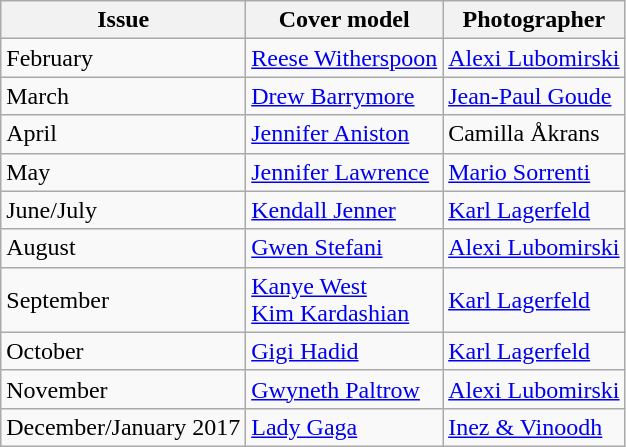<table class="sortable wikitable">
<tr>
<th>Issue</th>
<th>Cover model</th>
<th>Photographer</th>
</tr>
<tr>
<td>February</td>
<td><a href='#'>Reese Witherspoon</a></td>
<td><a href='#'>Alexi Lubomirski</a></td>
</tr>
<tr>
<td>March</td>
<td><a href='#'>Drew Barrymore</a></td>
<td><a href='#'>Jean-Paul Goude</a></td>
</tr>
<tr>
<td>April</td>
<td><a href='#'>Jennifer Aniston</a></td>
<td>Camilla Åkrans</td>
</tr>
<tr>
<td>May</td>
<td><a href='#'>Jennifer Lawrence</a></td>
<td><a href='#'>Mario Sorrenti</a></td>
</tr>
<tr>
<td>June/July</td>
<td><a href='#'>Kendall Jenner</a></td>
<td><a href='#'>Karl Lagerfeld</a></td>
</tr>
<tr>
<td>August</td>
<td><a href='#'>Gwen Stefani</a></td>
<td><a href='#'>Alexi Lubomirski</a></td>
</tr>
<tr>
<td>September</td>
<td><a href='#'>Kanye West</a><br><a href='#'>Kim Kardashian</a></td>
<td><a href='#'>Karl Lagerfeld</a></td>
</tr>
<tr>
<td>October</td>
<td><a href='#'>Gigi Hadid</a></td>
<td><a href='#'>Karl Lagerfeld</a></td>
</tr>
<tr>
<td>November</td>
<td><a href='#'>Gwyneth Paltrow</a></td>
<td><a href='#'>Alexi Lubomirski</a></td>
</tr>
<tr>
<td>December/January 2017</td>
<td><a href='#'>Lady Gaga</a></td>
<td><a href='#'>Inez & Vinoodh</a></td>
</tr>
</table>
